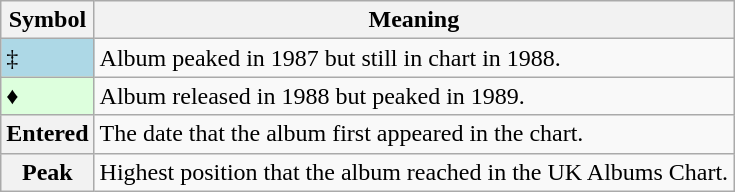<table Class="wikitable">
<tr>
<th>Symbol</th>
<th>Meaning</th>
</tr>
<tr>
<td bgcolor=lightblue>‡</td>
<td>Album peaked in 1987 but still in chart in 1988.</td>
</tr>
<tr>
<td bgcolor=#DDFFDD>♦</td>
<td>Album released in 1988 but peaked in 1989.</td>
</tr>
<tr>
<th>Entered</th>
<td>The date that the album first appeared in the chart.</td>
</tr>
<tr>
<th>Peak</th>
<td>Highest position that the album reached in the UK Albums Chart.</td>
</tr>
</table>
